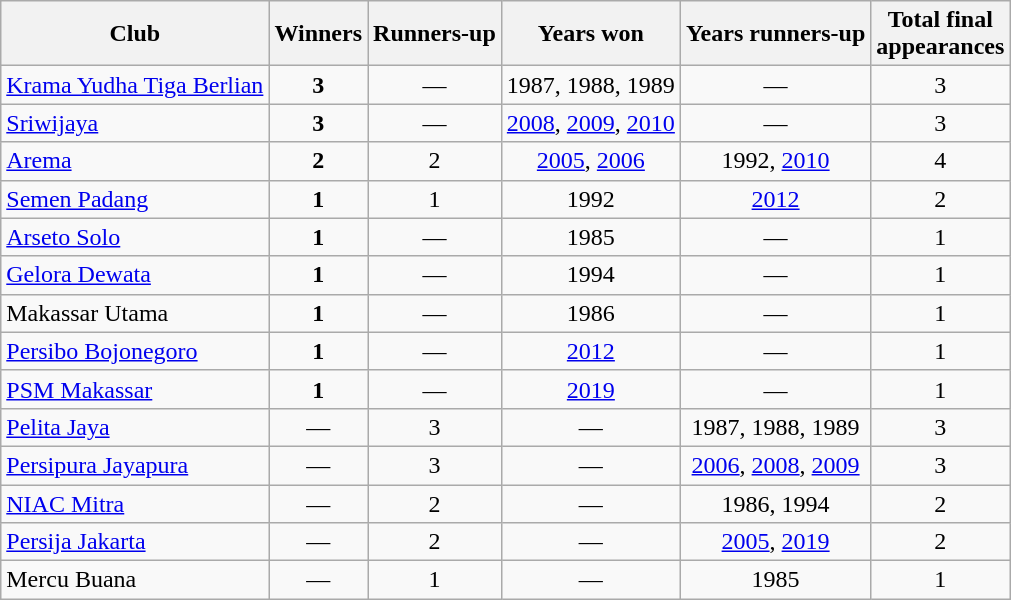<table class="wikitable sortable" style="text-align: center;">
<tr>
<th>Club</th>
<th>Winners</th>
<th>Runners-up</th>
<th>Years won</th>
<th>Years runners-up</th>
<th scope="col">Total final<br>appearances</th>
</tr>
<tr>
<td align=left><a href='#'>Krama Yudha Tiga Berlian</a></td>
<td><strong>3</strong></td>
<td>—</td>
<td>1987, 1988, 1989</td>
<td>—</td>
<td>3</td>
</tr>
<tr>
<td align=left><a href='#'>Sriwijaya</a></td>
<td><strong>3</strong></td>
<td>—</td>
<td><a href='#'>2008</a>, <a href='#'>2009</a>, <a href='#'>2010</a></td>
<td>—</td>
<td>3</td>
</tr>
<tr>
<td align=left><a href='#'>Arema</a></td>
<td><strong>2</strong></td>
<td>2</td>
<td><a href='#'>2005</a>, <a href='#'>2006</a></td>
<td>1992, <a href='#'>2010</a></td>
<td>4</td>
</tr>
<tr>
<td align=left><a href='#'>Semen Padang</a></td>
<td><strong>1</strong></td>
<td>1</td>
<td>1992</td>
<td><a href='#'>2012</a></td>
<td>2</td>
</tr>
<tr>
<td align=left><a href='#'>Arseto Solo</a></td>
<td><strong>1</strong></td>
<td>—</td>
<td>1985</td>
<td>—</td>
<td>1</td>
</tr>
<tr>
<td align=left><a href='#'>Gelora Dewata</a></td>
<td><strong>1</strong></td>
<td>—</td>
<td>1994</td>
<td>—</td>
<td>1</td>
</tr>
<tr>
<td align=left>Makassar Utama</td>
<td><strong>1</strong></td>
<td>—</td>
<td>1986</td>
<td>—</td>
<td>1</td>
</tr>
<tr>
<td align=left><a href='#'>Persibo Bojonegoro</a></td>
<td><strong>1</strong></td>
<td>—</td>
<td><a href='#'>2012</a></td>
<td>—</td>
<td>1</td>
</tr>
<tr>
<td align=left><a href='#'>PSM Makassar</a></td>
<td><strong>1</strong></td>
<td>—</td>
<td><a href='#'>2019</a></td>
<td>—</td>
<td>1</td>
</tr>
<tr>
<td align=left><a href='#'>Pelita Jaya</a></td>
<td>—</td>
<td>3</td>
<td>—</td>
<td>1987, 1988, 1989</td>
<td>3</td>
</tr>
<tr>
<td align=left><a href='#'>Persipura Jayapura</a></td>
<td>—</td>
<td>3</td>
<td>—</td>
<td><a href='#'>2006</a>, <a href='#'>2008</a>, <a href='#'>2009</a></td>
<td>3</td>
</tr>
<tr>
<td align=left><a href='#'>NIAC Mitra</a></td>
<td>—</td>
<td>2</td>
<td>—</td>
<td>1986, 1994</td>
<td>2</td>
</tr>
<tr>
<td align=left><a href='#'>Persija Jakarta</a></td>
<td>—</td>
<td>2</td>
<td>—</td>
<td><a href='#'>2005</a>, <a href='#'>2019</a></td>
<td>2</td>
</tr>
<tr>
<td align=left>Mercu Buana</td>
<td>—</td>
<td>1</td>
<td>—</td>
<td>1985</td>
<td>1</td>
</tr>
</table>
